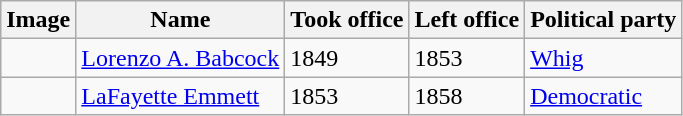<table class="wikitable">
<tr>
<th>Image</th>
<th>Name</th>
<th>Took office</th>
<th>Left office</th>
<th>Political party</th>
</tr>
<tr>
<td></td>
<td><a href='#'>Lorenzo A. Babcock</a></td>
<td>1849</td>
<td>1853</td>
<td><a href='#'>Whig</a></td>
</tr>
<tr>
<td></td>
<td><a href='#'>LaFayette Emmett</a></td>
<td>1853</td>
<td>1858</td>
<td><a href='#'>Democratic</a></td>
</tr>
</table>
